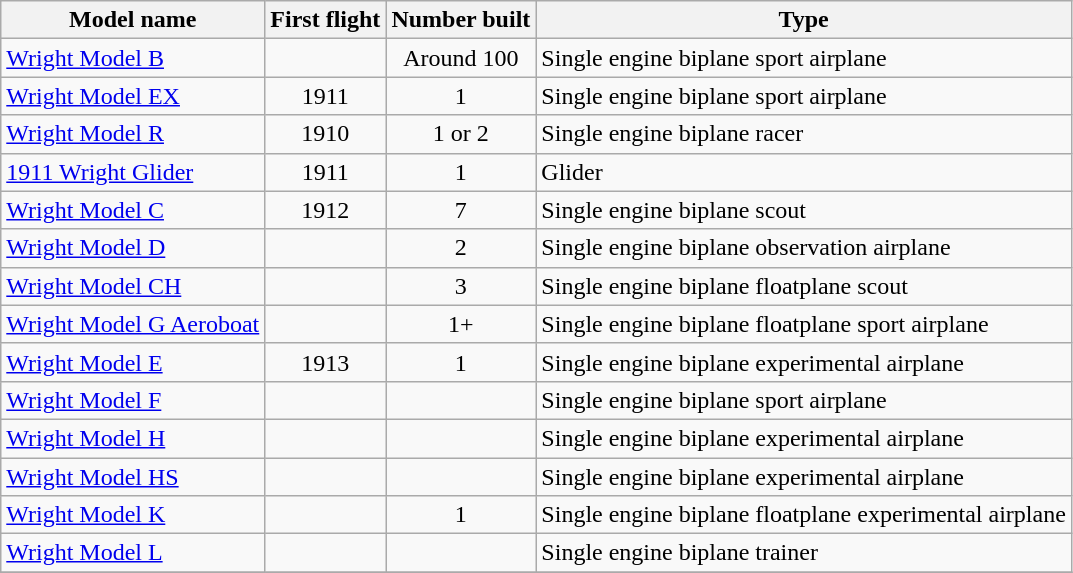<table class="wikitable sortable">
<tr>
<th>Model name</th>
<th>First flight</th>
<th>Number built</th>
<th>Type</th>
</tr>
<tr>
<td align=left><a href='#'>Wright Model B</a></td>
<td align=center></td>
<td align=center>Around 100</td>
<td align=left>Single engine biplane sport airplane</td>
</tr>
<tr>
<td align=left><a href='#'>Wright Model EX</a></td>
<td align=center>1911</td>
<td align=center>1</td>
<td align=left>Single engine biplane sport airplane</td>
</tr>
<tr>
<td align=left><a href='#'>Wright Model R</a></td>
<td align=center>1910</td>
<td align=center>1 or 2</td>
<td align=left>Single engine biplane racer</td>
</tr>
<tr>
<td align=left><a href='#'>1911 Wright Glider</a></td>
<td align=center>1911</td>
<td align=center>1</td>
<td align=left>Glider</td>
</tr>
<tr>
<td align=left><a href='#'>Wright Model C</a></td>
<td align=center>1912</td>
<td align=center>7</td>
<td align=left>Single engine biplane scout</td>
</tr>
<tr>
<td align=left><a href='#'>Wright Model D</a></td>
<td align=center></td>
<td align=center>2</td>
<td align=left>Single engine biplane observation airplane</td>
</tr>
<tr>
<td align=left><a href='#'>Wright Model CH</a></td>
<td align=center></td>
<td align=center>3</td>
<td align=left>Single engine biplane floatplane scout</td>
</tr>
<tr>
<td align=left><a href='#'>Wright Model G Aeroboat</a></td>
<td align=center></td>
<td align=center>1+</td>
<td align=left>Single engine biplane floatplane sport airplane</td>
</tr>
<tr>
<td align=left><a href='#'>Wright Model E</a></td>
<td align=center>1913</td>
<td align=center>1</td>
<td align=left>Single engine biplane experimental airplane</td>
</tr>
<tr>
<td align=left><a href='#'>Wright Model F</a></td>
<td align=center></td>
<td align=center></td>
<td align=left>Single engine biplane sport airplane</td>
</tr>
<tr>
<td align=left><a href='#'>Wright Model H</a></td>
<td align=center></td>
<td align=center></td>
<td align=left>Single engine biplane experimental airplane</td>
</tr>
<tr>
<td align=left><a href='#'>Wright Model HS</a></td>
<td align=center></td>
<td align=center></td>
<td align=left>Single engine biplane experimental airplane</td>
</tr>
<tr>
<td align=left><a href='#'>Wright Model K</a></td>
<td align=center></td>
<td align=center>1</td>
<td align=left>Single engine biplane floatplane experimental airplane</td>
</tr>
<tr>
<td align=left><a href='#'>Wright Model L</a></td>
<td align=center></td>
<td align=center></td>
<td align=left>Single engine biplane trainer</td>
</tr>
<tr>
</tr>
</table>
